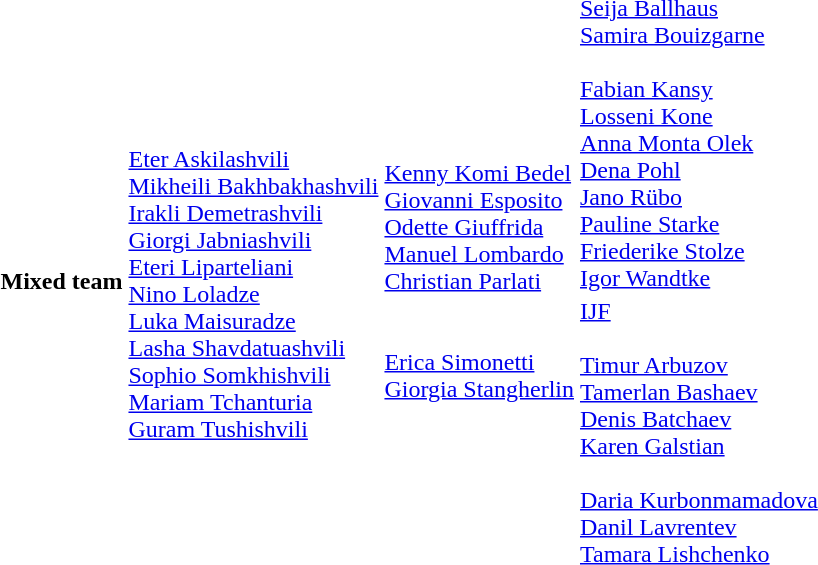<table>
<tr>
<th rowspan=2 style="text-align:left;">Mixed team<br></th>
<td rowspan=2><br><a href='#'>Eter Askilashvili</a><br><a href='#'>Mikheili Bakhbakhashvili</a><br><a href='#'>Irakli Demetrashvili</a><br><a href='#'>Giorgi Jabniashvili</a><br><a href='#'>Eteri Liparteliani</a><br><a href='#'>Nino Loladze</a><br><a href='#'>Luka Maisuradze</a><br><a href='#'>Lasha Shavdatuashvili</a><br><a href='#'>Sophio Somkhishvili</a><br><a href='#'>Mariam Tchanturia</a><br><a href='#'>Guram Tushishvili</a></td>
<td rowspan=2><br><a href='#'>Kenny Komi Bedel</a><br><a href='#'>Giovanni Esposito</a><br><a href='#'>Odette Giuffrida</a><br><a href='#'>Manuel Lombardo</a><br><a href='#'>Christian Parlati</a><br><br><br><a href='#'>Erica Simonetti</a><br><a href='#'>Giorgia Stangherlin</a><br><br></td>
<td><br><br><a href='#'>Seija Ballhaus</a><br><a href='#'>Samira Bouizgarne</a><br><br><a href='#'>Fabian Kansy</a><br><a href='#'>Losseni Kone</a><br><a href='#'>Anna Monta Olek</a><br><a href='#'>Dena Pohl</a><br><a href='#'>Jano Rübo</a><br><a href='#'>Pauline Starke</a><br><a href='#'>Friederike Stolze</a><br><a href='#'>Igor Wandtke</a></td>
</tr>
<tr>
<td><a href='#'>IJF</a><br><br><a href='#'>Timur Arbuzov</a><br><a href='#'>Tamerlan Bashaev</a><br><a href='#'>Denis Batchaev</a><br><a href='#'>Karen Galstian</a><br><br><a href='#'>Daria Kurbonmamadova</a><br><a href='#'>Danil Lavrentev</a><br><a href='#'>Tamara Lishchenko</a><br><br><br></td>
</tr>
</table>
